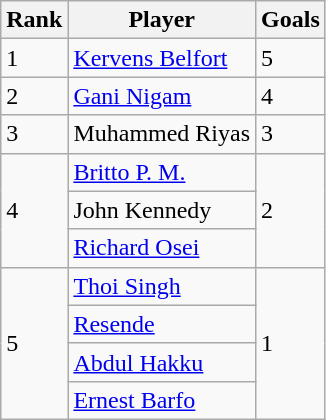<table class="wikitable" style="text-align:center">
<tr>
<th>Rank</th>
<th>Player</th>
<th>Goals</th>
</tr>
<tr>
<td rowspan="1" align="left">1</td>
<td align="left"> <a href='#'>Kervens Belfort</a></td>
<td rowspan="1" align="left">5</td>
</tr>
<tr>
<td rowspan="1" align="left">2</td>
<td align="left"> <a href='#'>Gani Nigam</a></td>
<td rowspan="1" align="left">4</td>
</tr>
<tr>
<td rowspan="1" align="left">3</td>
<td align="left"> Muhammed Riyas</td>
<td rowspan="1" align="left">3</td>
</tr>
<tr>
<td rowspan="3" align="left">4</td>
<td align="left"> <a href='#'>Britto P. M.</a></td>
<td rowspan="3" align="left">2</td>
</tr>
<tr>
<td align="left"> John Kennedy</td>
</tr>
<tr>
<td align="left"> <a href='#'>Richard Osei</a></td>
</tr>
<tr>
<td rowspan="4" align="left">5</td>
<td align="left"> <a href='#'>Thoi Singh</a></td>
<td rowspan="4" align="left">1</td>
</tr>
<tr>
<td align="left"> <a href='#'>Resende</a></td>
</tr>
<tr>
<td align="left"> <a href='#'>Abdul Hakku</a></td>
</tr>
<tr>
<td align="left"> <a href='#'>Ernest Barfo</a></td>
</tr>
</table>
